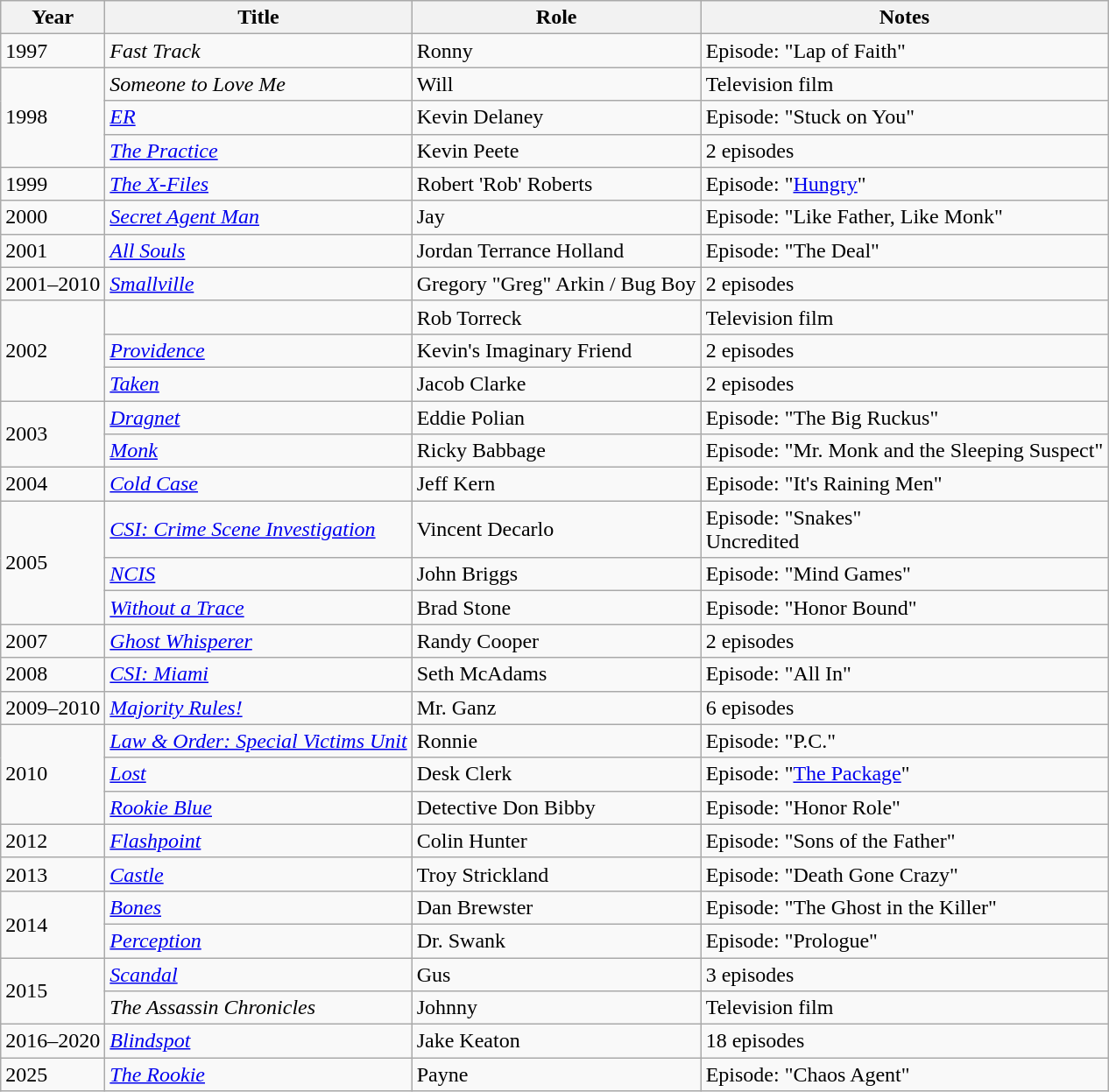<table class="wikitable sortable">
<tr>
<th scope="col">Year</th>
<th scope="col">Title</th>
<th scope="col">Role</th>
<th scope="col" class="unsortable">Notes</th>
</tr>
<tr>
<td>1997</td>
<td><em>Fast Track</em></td>
<td>Ronny</td>
<td>Episode: "Lap of Faith"</td>
</tr>
<tr>
<td rowspan="3">1998</td>
<td><em>Someone to Love Me</em></td>
<td>Will</td>
<td>Television film</td>
</tr>
<tr>
<td><em><a href='#'>ER</a></em></td>
<td>Kevin Delaney</td>
<td>Episode: "Stuck on You"</td>
</tr>
<tr>
<td><em><a href='#'>The Practice</a></em></td>
<td>Kevin Peete</td>
<td>2 episodes</td>
</tr>
<tr>
<td>1999</td>
<td><em><a href='#'>The X-Files</a></em></td>
<td>Robert 'Rob' Roberts</td>
<td>Episode: "<a href='#'>Hungry</a>"</td>
</tr>
<tr>
<td>2000</td>
<td><em><a href='#'>Secret Agent Man</a></em></td>
<td>Jay</td>
<td>Episode: "Like Father, Like Monk"</td>
</tr>
<tr>
<td>2001</td>
<td><em><a href='#'>All Souls</a></em></td>
<td>Jordan Terrance Holland</td>
<td>Episode: "The Deal"</td>
</tr>
<tr>
<td>2001–2010</td>
<td><em><a href='#'>Smallville</a></em></td>
<td>Gregory "Greg" Arkin  / Bug Boy</td>
<td>2 episodes</td>
</tr>
<tr>
<td rowspan="3">2002</td>
<td><em></em></td>
<td>Rob Torreck</td>
<td>Television film</td>
</tr>
<tr>
<td><em><a href='#'>Providence</a></em></td>
<td>Kevin's Imaginary Friend</td>
<td>2 episodes</td>
</tr>
<tr>
<td><em><a href='#'>Taken</a></em></td>
<td>Jacob Clarke</td>
<td>2 episodes</td>
</tr>
<tr>
<td rowspan="2">2003</td>
<td><em><a href='#'>Dragnet</a></em></td>
<td>Eddie Polian</td>
<td>Episode: "The Big Ruckus"</td>
</tr>
<tr>
<td><em><a href='#'>Monk</a></em></td>
<td>Ricky Babbage</td>
<td>Episode: "Mr. Monk and the Sleeping Suspect"</td>
</tr>
<tr>
<td>2004</td>
<td><em><a href='#'>Cold Case</a></em></td>
<td>Jeff Kern</td>
<td>Episode: "It's Raining Men"</td>
</tr>
<tr>
<td rowspan="3">2005</td>
<td><em><a href='#'>CSI: Crime Scene Investigation</a></em></td>
<td>Vincent Decarlo</td>
<td>Episode: "Snakes" <br> Uncredited</td>
</tr>
<tr>
<td><em><a href='#'>NCIS</a></em></td>
<td>John Briggs</td>
<td>Episode: "Mind Games"</td>
</tr>
<tr>
<td><em><a href='#'>Without a Trace</a></em></td>
<td>Brad Stone</td>
<td>Episode: "Honor Bound"</td>
</tr>
<tr>
<td>2007</td>
<td><em><a href='#'>Ghost Whisperer</a></em></td>
<td>Randy Cooper</td>
<td>2 episodes</td>
</tr>
<tr>
<td>2008</td>
<td><em><a href='#'>CSI: Miami</a></em></td>
<td>Seth McAdams</td>
<td>Episode: "All In"</td>
</tr>
<tr>
<td>2009–2010</td>
<td><em><a href='#'>Majority Rules!</a></em></td>
<td>Mr. Ganz</td>
<td>6 episodes</td>
</tr>
<tr>
<td rowspan="3">2010</td>
<td><em><a href='#'>Law & Order: Special Victims Unit</a></em></td>
<td>Ronnie</td>
<td>Episode: "P.C."</td>
</tr>
<tr>
<td><em><a href='#'>Lost</a></em></td>
<td>Desk Clerk</td>
<td>Episode: "<a href='#'>The Package</a>"</td>
</tr>
<tr>
<td><em><a href='#'>Rookie Blue</a></em></td>
<td>Detective Don Bibby</td>
<td>Episode: "Honor Role"</td>
</tr>
<tr>
<td>2012</td>
<td><em><a href='#'>Flashpoint</a></em></td>
<td>Colin Hunter</td>
<td>Episode: "Sons of the Father"</td>
</tr>
<tr>
<td>2013</td>
<td><em><a href='#'>Castle</a></em></td>
<td>Troy Strickland</td>
<td>Episode: "Death Gone Crazy"</td>
</tr>
<tr>
<td rowspan="2">2014</td>
<td><em><a href='#'>Bones</a></em></td>
<td>Dan Brewster</td>
<td>Episode: "The Ghost in the Killer"</td>
</tr>
<tr>
<td><em><a href='#'>Perception</a></em></td>
<td>Dr. Swank</td>
<td>Episode: "Prologue"</td>
</tr>
<tr>
<td rowspan="2">2015</td>
<td><em><a href='#'>Scandal</a></em></td>
<td>Gus</td>
<td>3 episodes</td>
</tr>
<tr>
<td><em>The Assassin Chronicles</em></td>
<td>Johnny</td>
<td>Television film</td>
</tr>
<tr>
<td>2016–2020</td>
<td><a href='#'><em>Blindspot</em></a></td>
<td>Jake Keaton</td>
<td>18 episodes</td>
</tr>
<tr>
<td>2025</td>
<td><em><a href='#'>The Rookie</a></em></td>
<td>Payne</td>
<td>Episode: "Chaos Agent"</td>
</tr>
</table>
